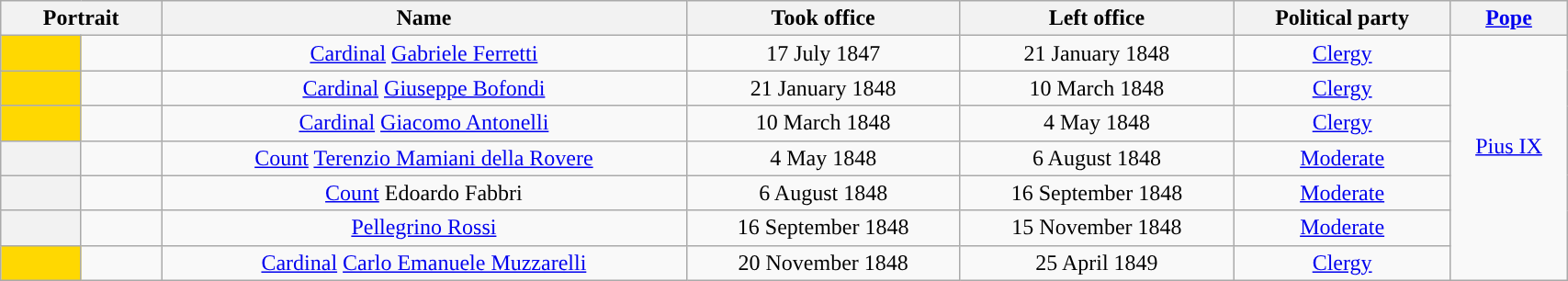<table class="wikitable" style="width:90%; text-align:center;">
<tr>
<th width=70 colspan=2>Portrait</th>
<th>Name<br></th>
<th>Took office</th>
<th>Left office</th>
<th>Political party</th>
<th><a href='#'>Pope</a><br></th>
</tr>
<tr>
<th style="background:#FFD801;"></th>
<td></td>
<td><a href='#'>Cardinal</a> <a href='#'>Gabriele Ferretti</a><br></td>
<td>17 July 1847</td>
<td>21 January 1848</td>
<td><a href='#'>Clergy</a></td>
<td rowspan=7><a href='#'>Pius IX</a><br><br></td>
</tr>
<tr>
<th style="background:#FFD801;"></th>
<td></td>
<td><a href='#'>Cardinal</a> <a href='#'>Giuseppe Bofondi</a><br></td>
<td>21 January 1848</td>
<td>10 March 1848</td>
<td><a href='#'>Clergy</a></td>
</tr>
<tr>
<th style="background:#FFD801;"></th>
<td></td>
<td><a href='#'>Cardinal</a> <a href='#'>Giacomo Antonelli</a><br></td>
<td>10 March 1848</td>
<td>4 May 1848</td>
<td><a href='#'>Clergy</a></td>
</tr>
<tr>
<th style="background:"></th>
<td></td>
<td><a href='#'>Count</a> <a href='#'>Terenzio Mamiani della Rovere</a><br></td>
<td>4 May 1848</td>
<td>6 August 1848</td>
<td><a href='#'>Moderate</a></td>
</tr>
<tr>
<th style="background:"></th>
<td></td>
<td><a href='#'>Count</a> Edoardo Fabbri<br></td>
<td>6 August 1848</td>
<td>16 September 1848</td>
<td><a href='#'>Moderate</a></td>
</tr>
<tr>
<th style="background:"></th>
<td></td>
<td><a href='#'>Pellegrino Rossi</a><br></td>
<td>16 September 1848</td>
<td>15 November 1848</td>
<td><a href='#'>Moderate</a></td>
</tr>
<tr>
<th style="background:#FFD801;"></th>
<td></td>
<td><a href='#'>Cardinal</a> <a href='#'>Carlo Emanuele Muzzarelli</a><br></td>
<td>20 November 1848</td>
<td>25 April 1849</td>
<td><a href='#'>Clergy</a></td>
</tr>
</table>
